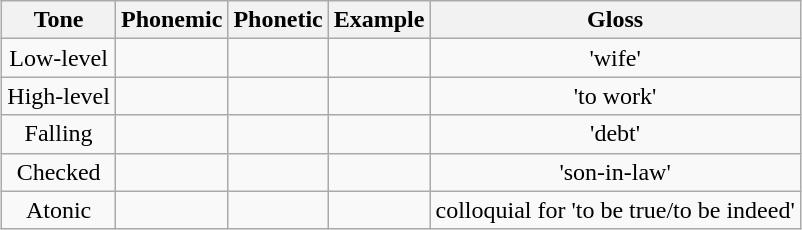<table class="wikitable" style="margin: 1em auto; text-align: center;">
<tr>
<th>Tone</th>
<th>Phonemic</th>
<th>Phonetic</th>
<th>Example</th>
<th>Gloss</th>
</tr>
<tr>
<td>Low-level</td>
<td></td>
<td></td>
<td><br></td>
<td>'wife'</td>
</tr>
<tr>
<td>High-level</td>
<td></td>
<td></td>
<td><br></td>
<td>'to work'</td>
</tr>
<tr>
<td>Falling</td>
<td></td>
<td></td>
<td><br></td>
<td>'debt'</td>
</tr>
<tr>
<td>Checked</td>
<td></td>
<td></td>
<td><br></td>
<td>'son-in-law'</td>
</tr>
<tr>
<td>Atonic</td>
<td></td>
<td></td>
<td><br></td>
<td>colloquial for  'to be true/to be indeed'</td>
</tr>
</table>
